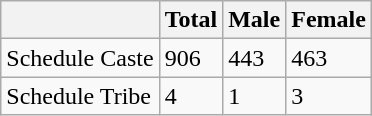<table class="wikitable">
<tr>
<th></th>
<th>Total</th>
<th>Male</th>
<th>Female</th>
</tr>
<tr>
<td>Schedule Caste</td>
<td>906</td>
<td>443</td>
<td>463</td>
</tr>
<tr>
<td>Schedule Tribe</td>
<td>4</td>
<td>1</td>
<td>3</td>
</tr>
</table>
